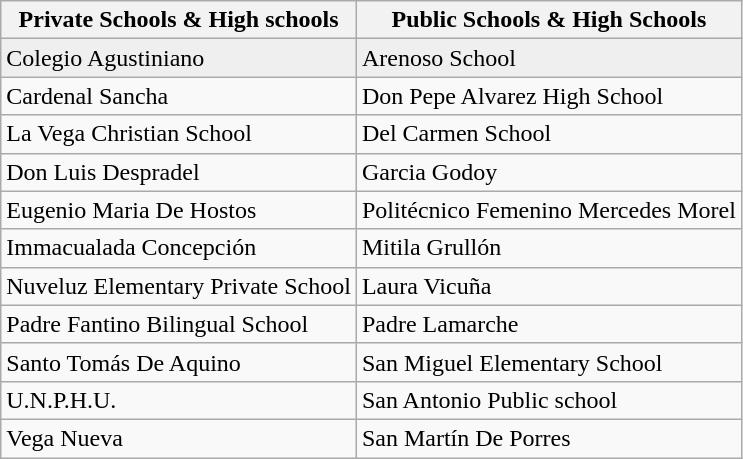<table class="wikitable">
<tr>
<th>Private Schools & High schools</th>
<th>Public Schools & High Schools</th>
</tr>
<tr bgcolor="#efefef"">
<td>Colegio Agustiniano</td>
<td>Arenoso School</td>
</tr>
<tr>
<td>Cardenal Sancha</td>
<td>Don Pepe Alvarez High School</td>
</tr>
<tr>
<td>La Vega Christian School</td>
<td>Del Carmen School</td>
</tr>
<tr>
<td>Don Luis Despradel</td>
<td>Garcia Godoy</td>
</tr>
<tr>
<td>Eugenio Maria De Hostos</td>
<td>Politécnico Femenino Mercedes Morel</td>
</tr>
<tr>
<td>Immacualada Concepción</td>
<td>Mitila Grullón</td>
</tr>
<tr>
<td>Nuveluz Elementary Private School</td>
<td>Laura Vicuña</td>
</tr>
<tr>
<td>Padre Fantino Bilingual School</td>
<td>Padre Lamarche</td>
</tr>
<tr>
<td>Santo Tomás De Aquino</td>
<td>San Miguel Elementary School</td>
</tr>
<tr>
<td>U.N.P.H.U.</td>
<td>San Antonio Public school</td>
</tr>
<tr>
<td>Vega Nueva</td>
<td>San Martín De Porres</td>
</tr>
</table>
